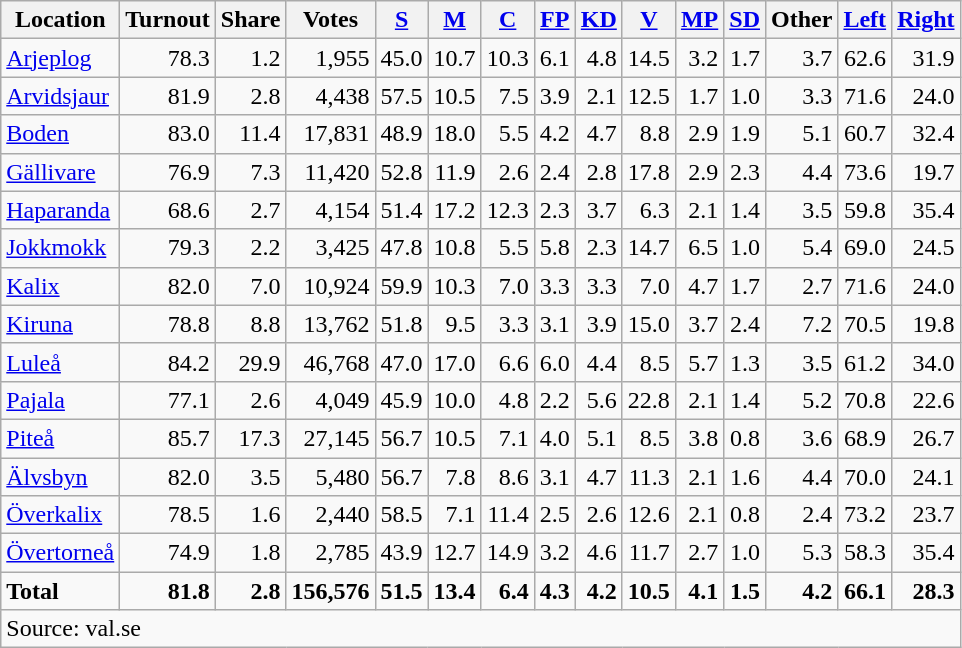<table class="wikitable sortable" style=text-align:right>
<tr>
<th>Location</th>
<th>Turnout</th>
<th>Share</th>
<th>Votes</th>
<th><a href='#'>S</a></th>
<th><a href='#'>M</a></th>
<th><a href='#'>C</a></th>
<th><a href='#'>FP</a></th>
<th><a href='#'>KD</a></th>
<th><a href='#'>V</a></th>
<th><a href='#'>MP</a></th>
<th><a href='#'>SD</a></th>
<th>Other</th>
<th><a href='#'>Left</a></th>
<th><a href='#'>Right</a></th>
</tr>
<tr>
<td align=left><a href='#'>Arjeplog</a></td>
<td>78.3</td>
<td>1.2</td>
<td>1,955</td>
<td>45.0</td>
<td>10.7</td>
<td>10.3</td>
<td>6.1</td>
<td>4.8</td>
<td>14.5</td>
<td>3.2</td>
<td>1.7</td>
<td>3.7</td>
<td>62.6</td>
<td>31.9</td>
</tr>
<tr>
<td align=left><a href='#'>Arvidsjaur</a></td>
<td>81.9</td>
<td>2.8</td>
<td>4,438</td>
<td>57.5</td>
<td>10.5</td>
<td>7.5</td>
<td>3.9</td>
<td>2.1</td>
<td>12.5</td>
<td>1.7</td>
<td>1.0</td>
<td>3.3</td>
<td>71.6</td>
<td>24.0</td>
</tr>
<tr>
<td align=left><a href='#'>Boden</a></td>
<td>83.0</td>
<td>11.4</td>
<td>17,831</td>
<td>48.9</td>
<td>18.0</td>
<td>5.5</td>
<td>4.2</td>
<td>4.7</td>
<td>8.8</td>
<td>2.9</td>
<td>1.9</td>
<td>5.1</td>
<td>60.7</td>
<td>32.4</td>
</tr>
<tr>
<td align=left><a href='#'>Gällivare</a></td>
<td>76.9</td>
<td>7.3</td>
<td>11,420</td>
<td>52.8</td>
<td>11.9</td>
<td>2.6</td>
<td>2.4</td>
<td>2.8</td>
<td>17.8</td>
<td>2.9</td>
<td>2.3</td>
<td>4.4</td>
<td>73.6</td>
<td>19.7</td>
</tr>
<tr>
<td align=left><a href='#'>Haparanda</a></td>
<td>68.6</td>
<td>2.7</td>
<td>4,154</td>
<td>51.4</td>
<td>17.2</td>
<td>12.3</td>
<td>2.3</td>
<td>3.7</td>
<td>6.3</td>
<td>2.1</td>
<td>1.4</td>
<td>3.5</td>
<td>59.8</td>
<td>35.4</td>
</tr>
<tr>
<td align=left><a href='#'>Jokkmokk</a></td>
<td>79.3</td>
<td>2.2</td>
<td>3,425</td>
<td>47.8</td>
<td>10.8</td>
<td>5.5</td>
<td>5.8</td>
<td>2.3</td>
<td>14.7</td>
<td>6.5</td>
<td>1.0</td>
<td>5.4</td>
<td>69.0</td>
<td>24.5</td>
</tr>
<tr>
<td align=left><a href='#'>Kalix</a></td>
<td>82.0</td>
<td>7.0</td>
<td>10,924</td>
<td>59.9</td>
<td>10.3</td>
<td>7.0</td>
<td>3.3</td>
<td>3.3</td>
<td>7.0</td>
<td>4.7</td>
<td>1.7</td>
<td>2.7</td>
<td>71.6</td>
<td>24.0</td>
</tr>
<tr>
<td align=left><a href='#'>Kiruna</a></td>
<td>78.8</td>
<td>8.8</td>
<td>13,762</td>
<td>51.8</td>
<td>9.5</td>
<td>3.3</td>
<td>3.1</td>
<td>3.9</td>
<td>15.0</td>
<td>3.7</td>
<td>2.4</td>
<td>7.2</td>
<td>70.5</td>
<td>19.8</td>
</tr>
<tr>
<td align=left><a href='#'>Luleå</a></td>
<td>84.2</td>
<td>29.9</td>
<td>46,768</td>
<td>47.0</td>
<td>17.0</td>
<td>6.6</td>
<td>6.0</td>
<td>4.4</td>
<td>8.5</td>
<td>5.7</td>
<td>1.3</td>
<td>3.5</td>
<td>61.2</td>
<td>34.0</td>
</tr>
<tr>
<td align=left><a href='#'>Pajala</a></td>
<td>77.1</td>
<td>2.6</td>
<td>4,049</td>
<td>45.9</td>
<td>10.0</td>
<td>4.8</td>
<td>2.2</td>
<td>5.6</td>
<td>22.8</td>
<td>2.1</td>
<td>1.4</td>
<td>5.2</td>
<td>70.8</td>
<td>22.6</td>
</tr>
<tr>
<td align=left><a href='#'>Piteå</a></td>
<td>85.7</td>
<td>17.3</td>
<td>27,145</td>
<td>56.7</td>
<td>10.5</td>
<td>7.1</td>
<td>4.0</td>
<td>5.1</td>
<td>8.5</td>
<td>3.8</td>
<td>0.8</td>
<td>3.6</td>
<td>68.9</td>
<td>26.7</td>
</tr>
<tr>
<td align=left><a href='#'>Älvsbyn</a></td>
<td>82.0</td>
<td>3.5</td>
<td>5,480</td>
<td>56.7</td>
<td>7.8</td>
<td>8.6</td>
<td>3.1</td>
<td>4.7</td>
<td>11.3</td>
<td>2.1</td>
<td>1.6</td>
<td>4.4</td>
<td>70.0</td>
<td>24.1</td>
</tr>
<tr>
<td align=left><a href='#'>Överkalix</a></td>
<td>78.5</td>
<td>1.6</td>
<td>2,440</td>
<td>58.5</td>
<td>7.1</td>
<td>11.4</td>
<td>2.5</td>
<td>2.6</td>
<td>12.6</td>
<td>2.1</td>
<td>0.8</td>
<td>2.4</td>
<td>73.2</td>
<td>23.7</td>
</tr>
<tr>
<td align=left><a href='#'>Övertorneå</a></td>
<td>74.9</td>
<td>1.8</td>
<td>2,785</td>
<td>43.9</td>
<td>12.7</td>
<td>14.9</td>
<td>3.2</td>
<td>4.6</td>
<td>11.7</td>
<td>2.7</td>
<td>1.0</td>
<td>5.3</td>
<td>58.3</td>
<td>35.4</td>
</tr>
<tr>
<td align=left><strong>Total</strong></td>
<td><strong>81.8</strong></td>
<td><strong>2.8</strong></td>
<td><strong>156,576</strong></td>
<td><strong>51.5</strong></td>
<td><strong>13.4</strong></td>
<td><strong>6.4</strong></td>
<td><strong>4.3</strong></td>
<td><strong>4.2</strong></td>
<td><strong>10.5</strong></td>
<td><strong>4.1</strong></td>
<td><strong>1.5</strong></td>
<td><strong>4.2</strong></td>
<td><strong>66.1</strong></td>
<td><strong>28.3</strong></td>
</tr>
<tr>
<td align=left colspan=15>Source: val.se </td>
</tr>
</table>
